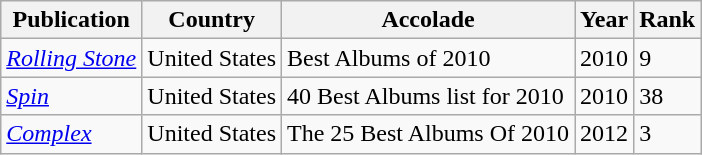<table class="wikitable">
<tr>
<th>Publication</th>
<th>Country</th>
<th>Accolade</th>
<th>Year</th>
<th>Rank</th>
</tr>
<tr>
<td><em><a href='#'>Rolling Stone</a></em></td>
<td>United States</td>
<td>Best Albums of 2010</td>
<td>2010</td>
<td>9</td>
</tr>
<tr>
<td><em><a href='#'>Spin</a></em></td>
<td>United States</td>
<td>40 Best Albums list for 2010</td>
<td>2010</td>
<td>38</td>
</tr>
<tr>
<td><em><a href='#'>Complex</a></em></td>
<td>United States</td>
<td>The 25 Best Albums Of 2010</td>
<td>2012</td>
<td>3</td>
</tr>
</table>
